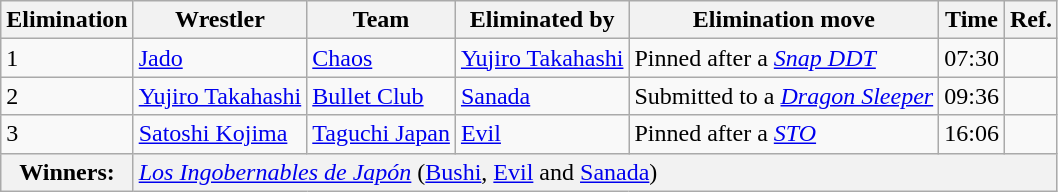<table class="wikitable" border="1">
<tr>
<th>Elimination</th>
<th>Wrestler</th>
<th>Team</th>
<th>Eliminated by</th>
<th>Elimination move</th>
<th>Time</th>
<th>Ref.</th>
</tr>
<tr>
<td>1</td>
<td><a href='#'>Jado</a></td>
<td><a href='#'>Chaos</a></td>
<td><a href='#'>Yujiro Takahashi</a></td>
<td>Pinned after a <em><a href='#'>Snap DDT</a></em></td>
<td>07:30</td>
<td></td>
</tr>
<tr>
<td>2</td>
<td><a href='#'>Yujiro Takahashi</a></td>
<td><a href='#'>Bullet Club</a></td>
<td><a href='#'>Sanada</a></td>
<td>Submitted to a <em><a href='#'>Dragon Sleeper</a></em></td>
<td>09:36</td>
<td></td>
</tr>
<tr>
<td>3</td>
<td><a href='#'>Satoshi Kojima</a></td>
<td><a href='#'>Taguchi Japan</a></td>
<td><a href='#'>Evil</a></td>
<td>Pinned after a <em><a href='#'>STO</a></em></td>
<td>16:06</td>
<td></td>
</tr>
<tr>
<th>Winners:</th>
<td colspan="6" bgcolor="#f2f2f2"><em><a href='#'>Los Ingobernables de Japón</a></em> (<a href='#'>Bushi</a>, <a href='#'>Evil</a> and <a href='#'>Sanada</a>)</td>
</tr>
</table>
